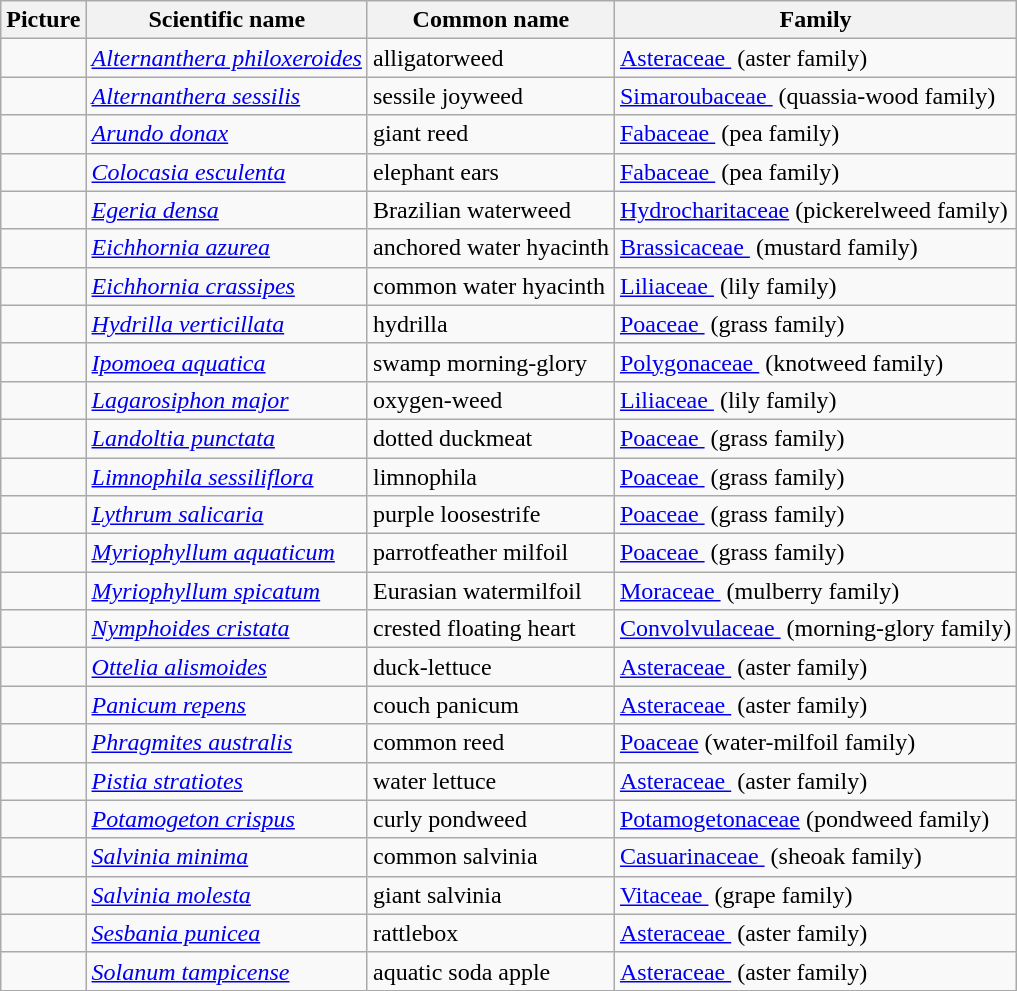<table class="wikitable sortable mw-collapsible">
<tr>
<th class=unsortable>Picture</th>
<th>Scientific name</th>
<th>Common name</th>
<th>Family</th>
</tr>
<tr>
<td></td>
<td><em><a href='#'>Alternanthera philoxeroides</a></em></td>
<td>alligatorweed</td>
<td><a href='#'>Asteraceae </a> (aster family)</td>
</tr>
<tr>
<td></td>
<td><em><a href='#'>Alternanthera sessilis</a></em></td>
<td>sessile joyweed</td>
<td><a href='#'>Simaroubaceae </a> (quassia-wood family)</td>
</tr>
<tr>
<td></td>
<td><em><a href='#'>Arundo donax</a></em></td>
<td>giant reed</td>
<td><a href='#'>Fabaceae </a> (pea family)</td>
</tr>
<tr>
<td></td>
<td><em><a href='#'>Colocasia esculenta</a></em></td>
<td>elephant ears</td>
<td><a href='#'>Fabaceae </a> (pea family)</td>
</tr>
<tr>
<td></td>
<td><em><a href='#'>Egeria densa</a></em></td>
<td>Brazilian waterweed</td>
<td><a href='#'>Hydrocharitaceae</a> (pickerelweed family)</td>
</tr>
<tr>
<td></td>
<td><em><a href='#'>Eichhornia azurea</a></em></td>
<td>anchored water hyacinth</td>
<td><a href='#'>Brassicaceae </a> (mustard family)</td>
</tr>
<tr>
<td></td>
<td><em><a href='#'>Eichhornia crassipes</a></em></td>
<td>common water hyacinth</td>
<td><a href='#'>Liliaceae </a> (lily family)</td>
</tr>
<tr>
<td></td>
<td><em><a href='#'>Hydrilla verticillata</a></em></td>
<td>hydrilla</td>
<td><a href='#'>Poaceae </a> (grass family)</td>
</tr>
<tr>
<td></td>
<td><em><a href='#'>Ipomoea aquatica</a></em></td>
<td>swamp morning-glory</td>
<td><a href='#'>Polygonaceae </a> (knotweed family)</td>
</tr>
<tr>
<td></td>
<td><em><a href='#'>Lagarosiphon major</a></em></td>
<td>oxygen-weed</td>
<td><a href='#'>Liliaceae </a> (lily family)</td>
</tr>
<tr>
<td></td>
<td><em><a href='#'>Landoltia punctata</a></em></td>
<td>dotted duckmeat</td>
<td><a href='#'>Poaceae </a> (grass family)</td>
</tr>
<tr>
<td></td>
<td><em><a href='#'>Limnophila sessiliflora</a></em></td>
<td>limnophila</td>
<td><a href='#'>Poaceae </a> (grass family)</td>
</tr>
<tr>
<td></td>
<td><em><a href='#'>Lythrum salicaria</a></em></td>
<td>purple loosestrife</td>
<td><a href='#'>Poaceae </a> (grass family)</td>
</tr>
<tr>
<td></td>
<td><em><a href='#'>Myriophyllum aquaticum</a></em></td>
<td>parrotfeather milfoil</td>
<td><a href='#'>Poaceae </a> (grass family)</td>
</tr>
<tr>
<td></td>
<td><em><a href='#'>Myriophyllum spicatum</a></em></td>
<td>Eurasian watermilfoil</td>
<td><a href='#'>Moraceae </a> (mulberry family)</td>
</tr>
<tr>
<td></td>
<td><em><a href='#'>Nymphoides cristata</a></em></td>
<td>crested floating heart</td>
<td><a href='#'>Convolvulaceae </a> (morning-glory family)</td>
</tr>
<tr>
<td></td>
<td><em><a href='#'>Ottelia alismoides</a></em></td>
<td>duck-lettuce</td>
<td><a href='#'>Asteraceae </a> (aster family)</td>
</tr>
<tr>
<td></td>
<td><em><a href='#'>Panicum repens</a></em></td>
<td>couch panicum</td>
<td><a href='#'>Asteraceae </a> (aster family)</td>
</tr>
<tr>
<td></td>
<td><em><a href='#'>Phragmites australis</a></em></td>
<td>common reed</td>
<td><a href='#'>Poaceae</a> (water-milfoil family)</td>
</tr>
<tr>
<td></td>
<td><em><a href='#'>Pistia stratiotes</a></em></td>
<td>water lettuce</td>
<td><a href='#'>Asteraceae </a> (aster family)</td>
</tr>
<tr>
<td></td>
<td><em><a href='#'>Potamogeton crispus</a></em></td>
<td>curly pondweed</td>
<td><a href='#'>Potamogetonaceae</a> (pondweed family)</td>
</tr>
<tr>
<td></td>
<td><em><a href='#'>Salvinia minima</a></em></td>
<td>common salvinia</td>
<td><a href='#'>Casuarinaceae </a> (sheoak family)</td>
</tr>
<tr>
<td></td>
<td><em><a href='#'>Salvinia molesta</a></em></td>
<td>giant salvinia</td>
<td><a href='#'>Vitaceae </a> (grape family)</td>
</tr>
<tr>
<td></td>
<td><em><a href='#'>Sesbania punicea</a></em></td>
<td>rattlebox</td>
<td><a href='#'>Asteraceae </a> (aster family)</td>
</tr>
<tr>
<td></td>
<td><em><a href='#'>Solanum tampicense</a></em></td>
<td>aquatic soda apple</td>
<td><a href='#'>Asteraceae </a> (aster family)</td>
</tr>
</table>
